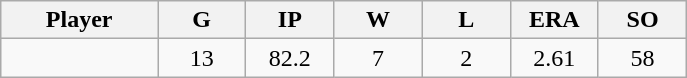<table class="wikitable sortable">
<tr>
<th bgcolor="#DDDDFF" width="16%">Player</th>
<th bgcolor="#DDDDFF" width="9%">G</th>
<th bgcolor="#DDDDFF" width="9%">IP</th>
<th bgcolor="#DDDDFF" width="9%">W</th>
<th bgcolor="#DDDDFF" width="9%">L</th>
<th bgcolor="#DDDDFF" width="9%">ERA</th>
<th bgcolor="#DDDDFF" width="9%">SO</th>
</tr>
<tr align="center">
<td></td>
<td>13</td>
<td>82.2</td>
<td>7</td>
<td>2</td>
<td>2.61</td>
<td>58</td>
</tr>
</table>
